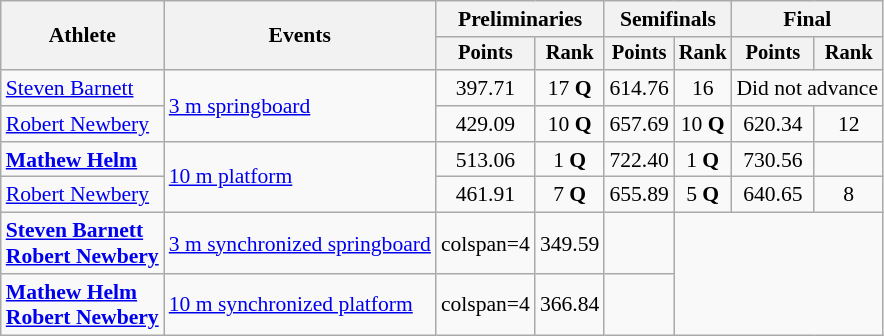<table class=wikitable style="font-size:90%">
<tr>
<th rowspan="2">Athlete</th>
<th rowspan="2">Events</th>
<th colspan="2">Preliminaries</th>
<th colspan="2">Semifinals</th>
<th colspan="2">Final</th>
</tr>
<tr style="font-size:95%">
<th>Points</th>
<th>Rank</th>
<th>Points</th>
<th>Rank</th>
<th>Points</th>
<th>Rank</th>
</tr>
<tr align=center>
<td align=left><a href='#'>Steven Barnett</a></td>
<td align=left rowspan=2><a href='#'>3 m springboard</a></td>
<td>397.71</td>
<td>17 <strong>Q</strong></td>
<td>614.76</td>
<td>16</td>
<td colspan=4>Did not advance</td>
</tr>
<tr align=center>
<td align=left><a href='#'>Robert Newbery</a></td>
<td>429.09</td>
<td>10 <strong>Q</strong></td>
<td>657.69</td>
<td>10 <strong>Q</strong></td>
<td>620.34</td>
<td>12</td>
</tr>
<tr align=center>
<td align=left><strong><a href='#'>Mathew Helm</a></strong></td>
<td align=left rowspan=2><a href='#'>10 m platform</a></td>
<td>513.06</td>
<td>1 <strong>Q</strong></td>
<td>722.40</td>
<td>1 <strong>Q</strong></td>
<td>730.56</td>
<td></td>
</tr>
<tr align=center>
<td align=left><a href='#'>Robert Newbery</a></td>
<td>461.91</td>
<td>7 <strong>Q</strong></td>
<td>655.89</td>
<td>5 <strong>Q</strong></td>
<td>640.65</td>
<td>8</td>
</tr>
<tr align=center>
<td align=left><strong><a href='#'>Steven Barnett</a><br><a href='#'>Robert Newbery</a></strong></td>
<td align=left><a href='#'>3 m synchronized springboard</a></td>
<td>colspan=4 </td>
<td>349.59</td>
<td></td>
</tr>
<tr align=center>
<td align=left><strong><a href='#'>Mathew Helm</a><br><a href='#'>Robert Newbery</a></strong></td>
<td align=left><a href='#'>10 m synchronized platform</a></td>
<td>colspan=4 </td>
<td>366.84</td>
<td></td>
</tr>
</table>
